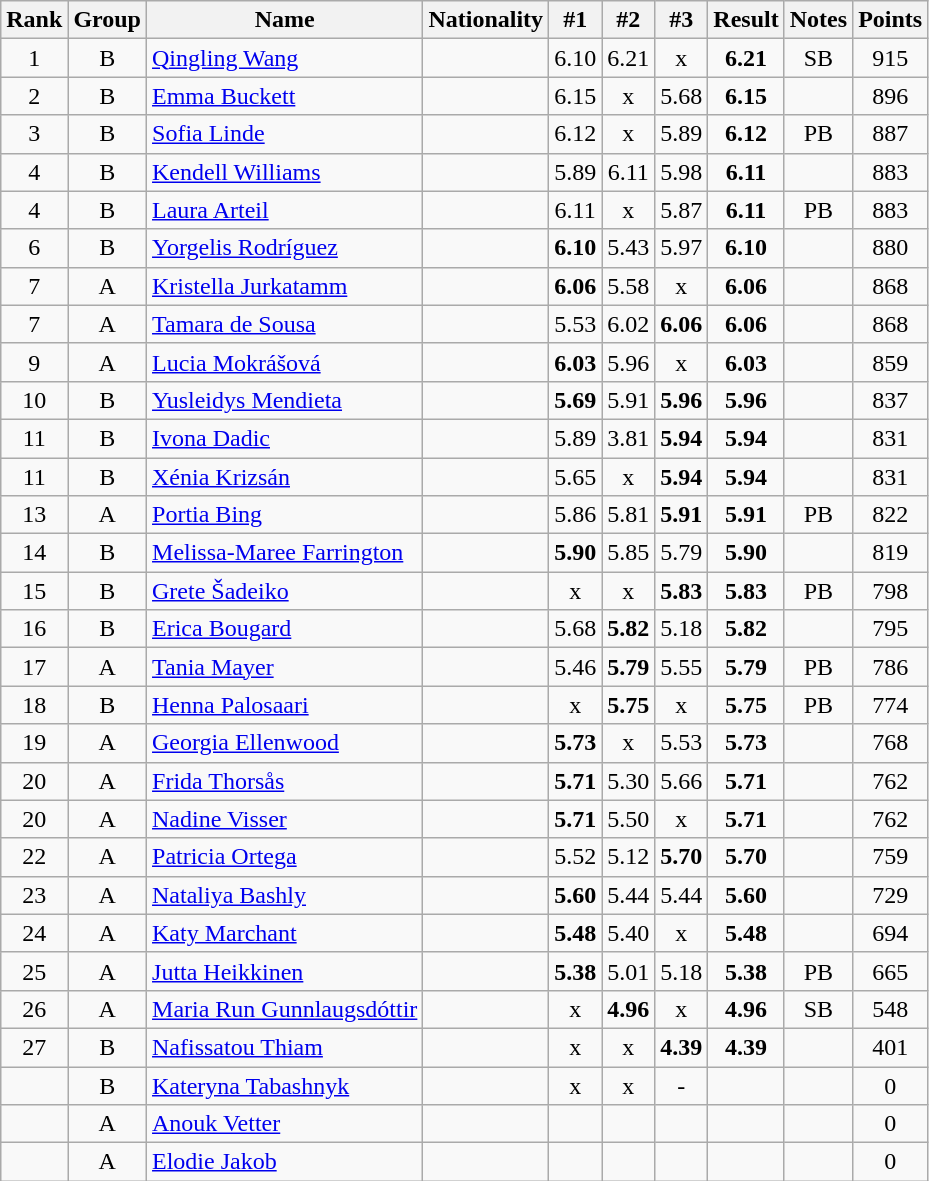<table class="wikitable sortable" style="text-align:center">
<tr>
<th>Rank</th>
<th>Group</th>
<th>Name</th>
<th>Nationality</th>
<th>#1</th>
<th>#2</th>
<th>#3</th>
<th>Result</th>
<th>Notes</th>
<th>Points</th>
</tr>
<tr>
<td>1</td>
<td>B</td>
<td align="left"><a href='#'>Qingling Wang</a></td>
<td align=left></td>
<td>6.10</td>
<td>6.21</td>
<td>x</td>
<td><strong>6.21</strong></td>
<td>SB</td>
<td>915</td>
</tr>
<tr>
<td>2</td>
<td>B</td>
<td align="left"><a href='#'>Emma Buckett</a></td>
<td align=left></td>
<td>6.15</td>
<td>x</td>
<td>5.68</td>
<td><strong>6.15</strong></td>
<td></td>
<td>896</td>
</tr>
<tr>
<td>3</td>
<td>B</td>
<td align="left"><a href='#'>Sofia Linde</a></td>
<td align=left></td>
<td>6.12</td>
<td>x</td>
<td>5.89</td>
<td><strong>6.12</strong></td>
<td>PB</td>
<td>887</td>
</tr>
<tr>
<td>4</td>
<td>B</td>
<td align="left"><a href='#'>Kendell Williams</a></td>
<td align=left></td>
<td>5.89</td>
<td>6.11</td>
<td>5.98</td>
<td><strong>6.11</strong></td>
<td></td>
<td>883</td>
</tr>
<tr>
<td>4</td>
<td>B</td>
<td align="left"><a href='#'>Laura Arteil</a></td>
<td align=left></td>
<td>6.11</td>
<td>x</td>
<td>5.87</td>
<td><strong>6.11</strong></td>
<td>PB</td>
<td>883</td>
</tr>
<tr>
<td>6</td>
<td>B</td>
<td align="left"><a href='#'>Yorgelis Rodríguez</a></td>
<td align=left></td>
<td><strong>6.10</strong></td>
<td>5.43</td>
<td>5.97</td>
<td><strong>6.10</strong></td>
<td></td>
<td>880</td>
</tr>
<tr>
<td>7</td>
<td>A</td>
<td align="left"><a href='#'>Kristella Jurkatamm</a></td>
<td align=left></td>
<td><strong>6.06</strong></td>
<td>5.58</td>
<td>x</td>
<td><strong>6.06</strong></td>
<td></td>
<td>868</td>
</tr>
<tr>
<td>7</td>
<td>A</td>
<td align="left"><a href='#'>Tamara de Sousa</a></td>
<td align=left></td>
<td>5.53</td>
<td>6.02</td>
<td><strong>6.06</strong></td>
<td><strong>6.06</strong></td>
<td></td>
<td>868</td>
</tr>
<tr>
<td>9</td>
<td>A</td>
<td align="left"><a href='#'>Lucia Mokrášová</a></td>
<td align=left></td>
<td><strong>6.03</strong></td>
<td>5.96</td>
<td>x</td>
<td><strong>6.03</strong></td>
<td></td>
<td>859</td>
</tr>
<tr>
<td>10</td>
<td>B</td>
<td align="left"><a href='#'>Yusleidys Mendieta</a></td>
<td align=left></td>
<td><strong>5.69</strong></td>
<td>5.91</td>
<td><strong>5.96</strong></td>
<td><strong>5.96</strong></td>
<td></td>
<td>837</td>
</tr>
<tr>
<td>11</td>
<td>B</td>
<td align="left"><a href='#'>Ivona Dadic</a></td>
<td align=left></td>
<td>5.89</td>
<td>3.81</td>
<td><strong>5.94</strong></td>
<td><strong>5.94</strong></td>
<td></td>
<td>831</td>
</tr>
<tr>
<td>11</td>
<td>B</td>
<td align="left"><a href='#'>Xénia Krizsán</a></td>
<td align=left></td>
<td>5.65</td>
<td>x</td>
<td><strong>5.94</strong></td>
<td><strong>5.94</strong></td>
<td></td>
<td>831</td>
</tr>
<tr>
<td>13</td>
<td>A</td>
<td align="left"><a href='#'>Portia Bing</a></td>
<td align=left></td>
<td>5.86</td>
<td>5.81</td>
<td><strong>5.91</strong></td>
<td><strong>5.91</strong></td>
<td>PB</td>
<td>822</td>
</tr>
<tr>
<td>14</td>
<td>B</td>
<td align="left"><a href='#'>Melissa-Maree Farrington</a></td>
<td align=left></td>
<td><strong>5.90</strong></td>
<td>5.85</td>
<td>5.79</td>
<td><strong>5.90</strong></td>
<td></td>
<td>819</td>
</tr>
<tr>
<td>15</td>
<td>B</td>
<td align="left"><a href='#'>Grete Šadeiko</a></td>
<td align=left></td>
<td>x</td>
<td>x</td>
<td><strong>5.83</strong></td>
<td><strong>5.83</strong></td>
<td>PB</td>
<td>798</td>
</tr>
<tr>
<td>16</td>
<td>B</td>
<td align="left"><a href='#'>Erica Bougard</a></td>
<td align=left></td>
<td>5.68</td>
<td><strong>5.82</strong></td>
<td>5.18</td>
<td><strong>5.82</strong></td>
<td></td>
<td>795</td>
</tr>
<tr>
<td>17</td>
<td>A</td>
<td align="left"><a href='#'>Tania Mayer</a></td>
<td align=left></td>
<td>5.46</td>
<td><strong>5.79</strong></td>
<td>5.55</td>
<td><strong>5.79</strong></td>
<td>PB</td>
<td>786</td>
</tr>
<tr>
<td>18</td>
<td>B</td>
<td align="left"><a href='#'>Henna Palosaari</a></td>
<td align=left></td>
<td>x</td>
<td><strong>5.75</strong></td>
<td>x</td>
<td><strong>5.75</strong></td>
<td>PB</td>
<td>774</td>
</tr>
<tr>
<td>19</td>
<td>A</td>
<td align="left"><a href='#'>Georgia Ellenwood</a></td>
<td align=left></td>
<td><strong>5.73</strong></td>
<td>x</td>
<td>5.53</td>
<td><strong>5.73</strong></td>
<td></td>
<td>768</td>
</tr>
<tr>
<td>20</td>
<td>A</td>
<td align="left"><a href='#'>Frida Thorsås</a></td>
<td align=left></td>
<td><strong>5.71</strong></td>
<td>5.30</td>
<td>5.66</td>
<td><strong>5.71</strong></td>
<td></td>
<td>762</td>
</tr>
<tr>
<td>20</td>
<td>A</td>
<td align="left"><a href='#'>Nadine Visser</a></td>
<td align=left></td>
<td><strong>5.71</strong></td>
<td>5.50</td>
<td>x</td>
<td><strong>5.71</strong></td>
<td></td>
<td>762</td>
</tr>
<tr>
<td>22</td>
<td>A</td>
<td align="left"><a href='#'>Patricia Ortega</a></td>
<td align=left></td>
<td>5.52</td>
<td>5.12</td>
<td><strong>5.70</strong></td>
<td><strong>5.70</strong></td>
<td></td>
<td>759</td>
</tr>
<tr>
<td>23</td>
<td>A</td>
<td align="left"><a href='#'>Nataliya Bashly</a></td>
<td align=left></td>
<td><strong>5.60</strong></td>
<td>5.44</td>
<td>5.44</td>
<td><strong>5.60</strong></td>
<td></td>
<td>729</td>
</tr>
<tr>
<td>24</td>
<td>A</td>
<td align="left"><a href='#'>Katy Marchant</a></td>
<td align=left></td>
<td><strong>5.48</strong></td>
<td>5.40</td>
<td>x</td>
<td><strong>5.48</strong></td>
<td></td>
<td>694</td>
</tr>
<tr>
<td>25</td>
<td>A</td>
<td align="left"><a href='#'>Jutta Heikkinen</a></td>
<td align=left></td>
<td><strong>5.38</strong></td>
<td>5.01</td>
<td>5.18</td>
<td><strong>5.38</strong></td>
<td>PB</td>
<td>665</td>
</tr>
<tr>
<td>26</td>
<td>A</td>
<td align="left"><a href='#'>Maria Run Gunnlaugsdóttir</a></td>
<td align=left></td>
<td>x</td>
<td><strong>4.96</strong></td>
<td>x</td>
<td><strong>4.96</strong></td>
<td>SB</td>
<td>548</td>
</tr>
<tr>
<td>27</td>
<td>B</td>
<td align="left"><a href='#'>Nafissatou Thiam</a></td>
<td align=left></td>
<td>x</td>
<td>x</td>
<td><strong>4.39</strong></td>
<td><strong>4.39</strong></td>
<td></td>
<td>401</td>
</tr>
<tr>
<td></td>
<td>B</td>
<td align="left"><a href='#'>Kateryna Tabashnyk</a></td>
<td align=left></td>
<td>x</td>
<td>x</td>
<td>-</td>
<td></td>
<td></td>
<td>0</td>
</tr>
<tr>
<td></td>
<td>A</td>
<td align="left"><a href='#'>Anouk Vetter</a></td>
<td align=left></td>
<td></td>
<td></td>
<td></td>
<td></td>
<td></td>
<td>0</td>
</tr>
<tr>
<td></td>
<td>A</td>
<td align="left"><a href='#'>Elodie Jakob</a></td>
<td align=left></td>
<td></td>
<td></td>
<td></td>
<td></td>
<td></td>
<td>0</td>
</tr>
</table>
